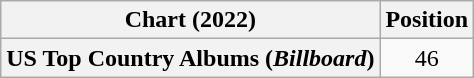<table class="wikitable plainrowheaders" style="text-align:center">
<tr>
<th scope="col">Chart (2022)</th>
<th scope="col">Position</th>
</tr>
<tr>
<th scope="row">US Top Country Albums (<em>Billboard</em>)</th>
<td>46</td>
</tr>
</table>
